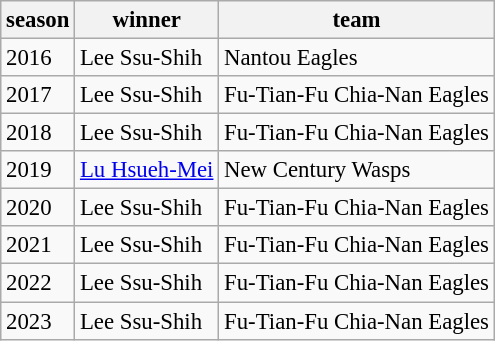<table class="wikitable" style="font-size:95%;">
<tr>
<th>season</th>
<th>winner</th>
<th>team</th>
</tr>
<tr>
<td>2016</td>
<td>Lee Ssu-Shih</td>
<td>Nantou Eagles</td>
</tr>
<tr>
<td>2017</td>
<td>Lee Ssu-Shih</td>
<td>Fu-Tian-Fu Chia-Nan Eagles</td>
</tr>
<tr>
<td>2018</td>
<td>Lee Ssu-Shih</td>
<td>Fu-Tian-Fu Chia-Nan Eagles</td>
</tr>
<tr>
<td>2019</td>
<td><a href='#'>Lu Hsueh-Mei</a></td>
<td>New Century Wasps</td>
</tr>
<tr>
<td>2020</td>
<td>Lee Ssu-Shih</td>
<td>Fu-Tian-Fu Chia-Nan Eagles</td>
</tr>
<tr>
<td>2021</td>
<td>Lee Ssu-Shih</td>
<td>Fu-Tian-Fu Chia-Nan Eagles</td>
</tr>
<tr>
<td>2022</td>
<td>Lee Ssu-Shih</td>
<td>Fu-Tian-Fu Chia-Nan Eagles</td>
</tr>
<tr>
<td>2023</td>
<td>Lee Ssu-Shih</td>
<td>Fu-Tian-Fu Chia-Nan Eagles</td>
</tr>
</table>
